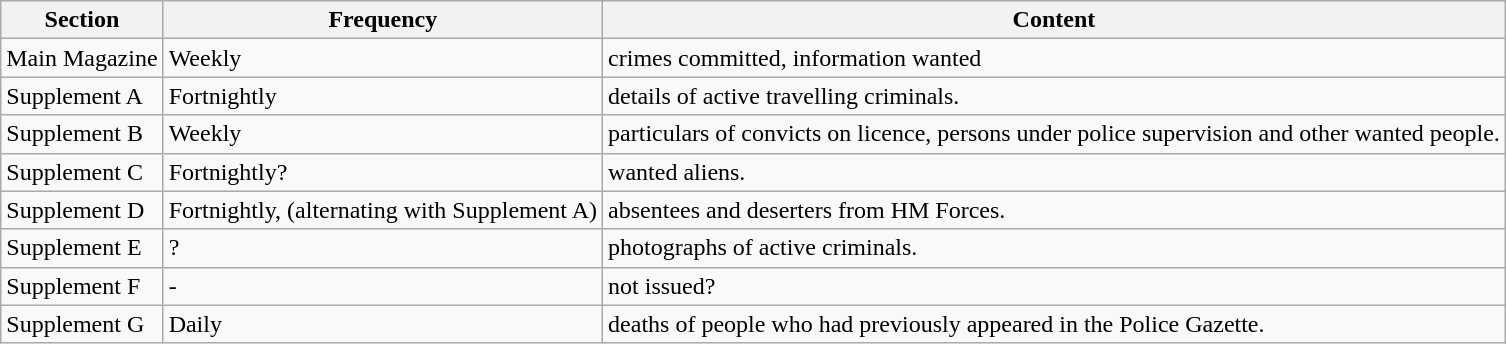<table class="wikitable">
<tr>
<th>Section</th>
<th>Frequency</th>
<th>Content</th>
</tr>
<tr>
<td>Main Magazine</td>
<td>Weekly</td>
<td>crimes committed, information wanted</td>
</tr>
<tr>
<td>Supplement A</td>
<td>Fortnightly</td>
<td>details of active travelling criminals.</td>
</tr>
<tr>
<td>Supplement B</td>
<td>Weekly</td>
<td>particulars of convicts on licence, persons under police supervision and other wanted people.</td>
</tr>
<tr>
<td>Supplement C</td>
<td>Fortnightly?</td>
<td>wanted aliens.</td>
</tr>
<tr>
<td>Supplement D</td>
<td>Fortnightly, (alternating with Supplement A)</td>
<td>absentees and deserters from HM Forces.</td>
</tr>
<tr>
<td>Supplement E</td>
<td>?</td>
<td>photographs of active criminals.</td>
</tr>
<tr>
<td>Supplement F</td>
<td>-</td>
<td>not issued?</td>
</tr>
<tr>
<td>Supplement G</td>
<td>Daily</td>
<td>deaths of people who had previously appeared in the Police Gazette.</td>
</tr>
</table>
